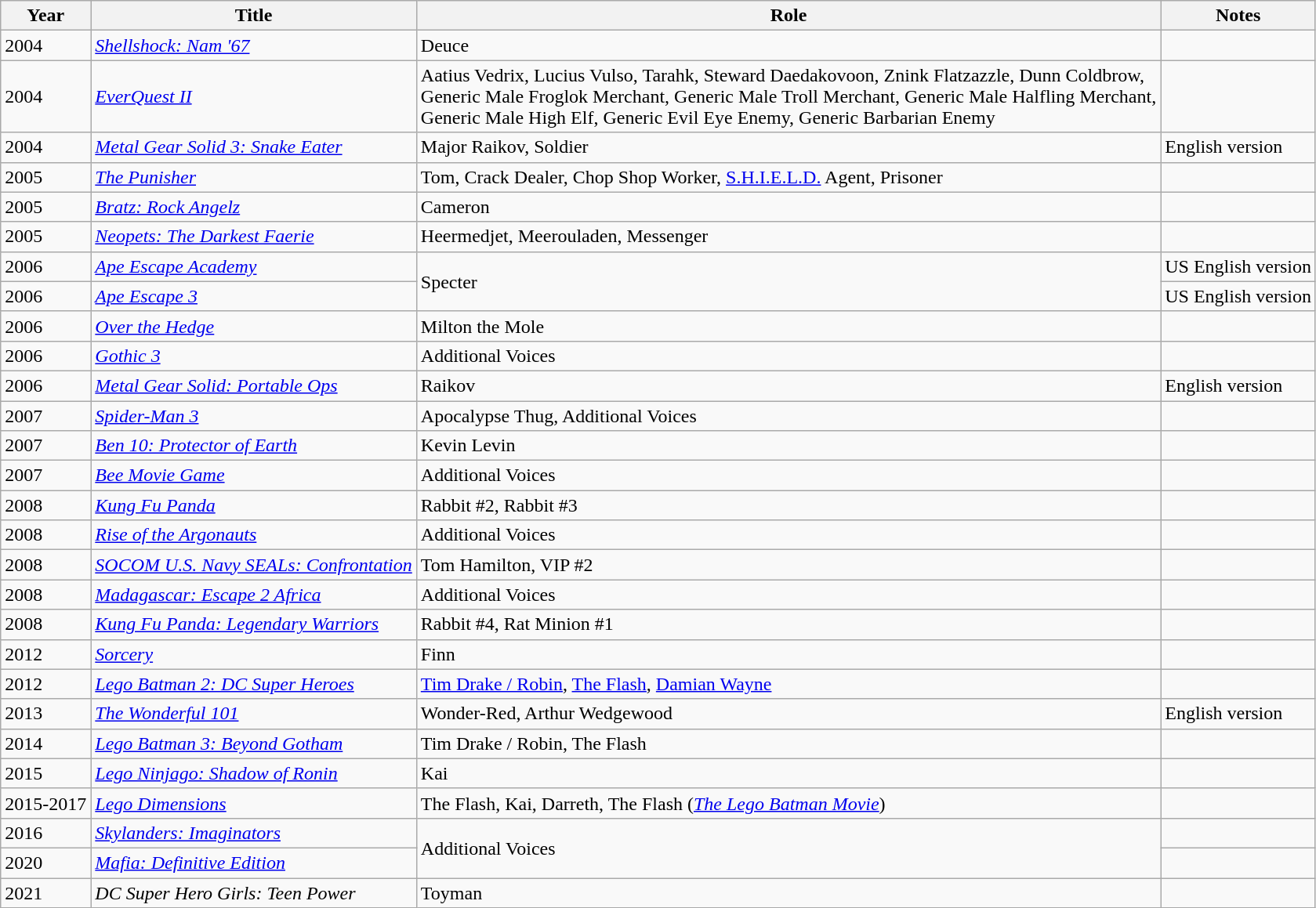<table class="wikitable sortable">
<tr>
<th>Year</th>
<th>Title</th>
<th>Role</th>
<th>Notes</th>
</tr>
<tr>
<td>2004</td>
<td><em><a href='#'>Shellshock: Nam '67</a></em></td>
<td>Deuce</td>
<td></td>
</tr>
<tr>
<td>2004</td>
<td><em><a href='#'>EverQuest II</a></em></td>
<td>Aatius Vedrix, Lucius Vulso, Tarahk, Steward Daedakovoon, Znink Flatzazzle, Dunn Coldbrow,<br>Generic Male Froglok Merchant, Generic Male Troll Merchant, Generic Male Halfling Merchant,<br>Generic Male High Elf, Generic Evil Eye Enemy, Generic Barbarian Enemy</td>
<td></td>
</tr>
<tr>
<td>2004</td>
<td><em><a href='#'>Metal Gear Solid 3: Snake Eater</a></em></td>
<td>Major Raikov, Soldier</td>
<td>English version</td>
</tr>
<tr>
<td>2005</td>
<td><em><a href='#'>The Punisher</a></em></td>
<td>Tom, Crack Dealer, Chop Shop Worker, <a href='#'>S.H.I.E.L.D.</a> Agent, Prisoner</td>
<td></td>
</tr>
<tr>
<td>2005</td>
<td><em><a href='#'>Bratz: Rock Angelz</a></em></td>
<td>Cameron</td>
<td></td>
</tr>
<tr>
<td>2005</td>
<td><em><a href='#'>Neopets: The Darkest Faerie</a></em></td>
<td>Heermedjet, Meerouladen, Messenger</td>
<td></td>
</tr>
<tr>
<td>2006</td>
<td><em><a href='#'>Ape Escape Academy</a></em></td>
<td rowspan="2">Specter</td>
<td>US English version</td>
</tr>
<tr>
<td>2006</td>
<td><em><a href='#'>Ape Escape 3</a></em></td>
<td>US English version</td>
</tr>
<tr>
<td>2006</td>
<td><em><a href='#'>Over the Hedge</a></em></td>
<td>Milton the Mole</td>
<td></td>
</tr>
<tr>
<td>2006</td>
<td><em><a href='#'>Gothic 3</a></em></td>
<td>Additional Voices</td>
<td></td>
</tr>
<tr>
<td>2006</td>
<td><em><a href='#'>Metal Gear Solid: Portable Ops</a></em></td>
<td>Raikov</td>
<td>English version</td>
</tr>
<tr>
<td>2007</td>
<td><em><a href='#'>Spider-Man 3</a></em></td>
<td>Apocalypse Thug, Additional Voices</td>
<td></td>
</tr>
<tr>
<td>2007</td>
<td><em><a href='#'>Ben 10: Protector of Earth</a></em></td>
<td>Kevin Levin</td>
<td></td>
</tr>
<tr>
<td>2007</td>
<td><em><a href='#'>Bee Movie Game</a></em></td>
<td>Additional Voices</td>
<td></td>
</tr>
<tr>
<td>2008</td>
<td><em><a href='#'>Kung Fu Panda</a></em></td>
<td>Rabbit #2, Rabbit #3</td>
<td></td>
</tr>
<tr>
<td>2008</td>
<td><em><a href='#'>Rise of the Argonauts</a></em></td>
<td>Additional Voices</td>
<td></td>
</tr>
<tr>
<td>2008</td>
<td><em><a href='#'>SOCOM U.S. Navy SEALs: Confrontation</a></em></td>
<td>Tom Hamilton, VIP #2</td>
<td></td>
</tr>
<tr>
<td>2008</td>
<td><em><a href='#'>Madagascar: Escape 2 Africa</a></em></td>
<td>Additional Voices</td>
<td></td>
</tr>
<tr>
<td>2008</td>
<td><em><a href='#'>Kung Fu Panda: Legendary Warriors</a></em></td>
<td>Rabbit #4, Rat Minion #1</td>
<td></td>
</tr>
<tr>
<td>2012</td>
<td><em><a href='#'>Sorcery</a></em></td>
<td>Finn</td>
<td></td>
</tr>
<tr>
<td>2012</td>
<td><em><a href='#'>Lego Batman 2: DC Super Heroes</a></em></td>
<td><a href='#'>Tim Drake / Robin</a>, <a href='#'>The Flash</a>, <a href='#'>Damian Wayne</a></td>
<td></td>
</tr>
<tr>
<td>2013</td>
<td><em><a href='#'>The Wonderful 101</a></em></td>
<td>Wonder-Red, Arthur Wedgewood</td>
<td>English version</td>
</tr>
<tr>
<td>2014</td>
<td><em><a href='#'>Lego Batman 3: Beyond Gotham</a></em></td>
<td>Tim Drake / Robin, The Flash</td>
<td></td>
</tr>
<tr>
<td>2015</td>
<td><em><a href='#'>Lego Ninjago: Shadow of Ronin</a></em></td>
<td>Kai</td>
<td></td>
</tr>
<tr>
<td>2015-2017</td>
<td><em><a href='#'>Lego Dimensions</a></em></td>
<td>The Flash, Kai, Darreth, The Flash (<em><a href='#'>The Lego Batman Movie</a></em>)</td>
<td></td>
</tr>
<tr>
<td>2016</td>
<td><em><a href='#'>Skylanders: Imaginators</a></em></td>
<td rowspan="2">Additional Voices</td>
<td></td>
</tr>
<tr>
<td>2020</td>
<td><em><a href='#'>Mafia: Definitive Edition</a></em></td>
<td></td>
</tr>
<tr>
<td>2021</td>
<td><em>DC Super Hero Girls: Teen Power</em></td>
<td>Toyman</td>
<td></td>
</tr>
</table>
